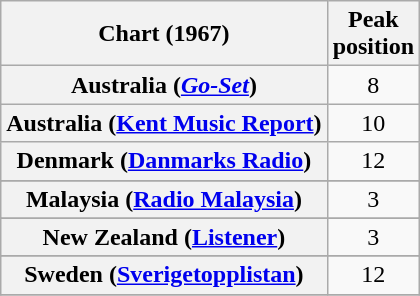<table class="wikitable sortable plainrowheaders" style="text-align:center">
<tr>
<th>Chart (1967)</th>
<th>Peak<br>position</th>
</tr>
<tr>
<th scope="row">Australia (<em><a href='#'>Go-Set</a></em>)</th>
<td>8</td>
</tr>
<tr>
<th scope="row">Australia (<a href='#'>Kent Music Report</a>)</th>
<td>10</td>
</tr>
<tr>
<th scope="row">Denmark (<a href='#'>Danmarks Radio</a>)</th>
<td>12</td>
</tr>
<tr>
</tr>
<tr>
</tr>
<tr>
<th scope="row">Malaysia (<a href='#'>Radio Malaysia</a>)</th>
<td>3</td>
</tr>
<tr>
</tr>
<tr>
</tr>
<tr>
<th scope="row">New Zealand (<a href='#'>Listener</a>)</th>
<td>3</td>
</tr>
<tr>
</tr>
<tr>
<th scope="row">Sweden (<a href='#'>Sverigetopplistan</a>)</th>
<td>12</td>
</tr>
<tr>
</tr>
</table>
